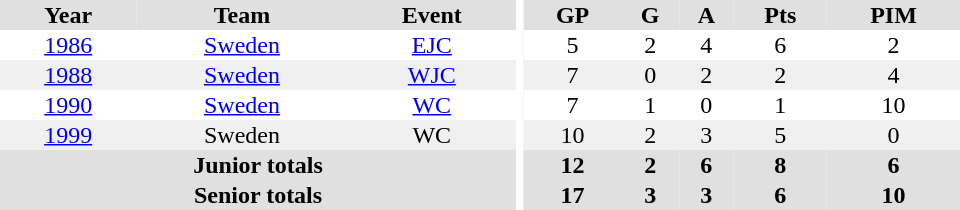<table border="0" cellpadding="1" cellspacing="0" ID="Table3" style="text-align:center; width:40em">
<tr bgcolor="#e0e0e0">
<th>Year</th>
<th>Team</th>
<th>Event</th>
<th rowspan="102" bgcolor="#ffffff"></th>
<th>GP</th>
<th>G</th>
<th>A</th>
<th>Pts</th>
<th>PIM</th>
</tr>
<tr>
<td><a href='#'>1986</a></td>
<td><a href='#'>Sweden</a></td>
<td><a href='#'>EJC</a></td>
<td>5</td>
<td>2</td>
<td>4</td>
<td>6</td>
<td>2</td>
</tr>
<tr bgcolor="#f0f0f0">
<td><a href='#'>1988</a></td>
<td><a href='#'>Sweden</a></td>
<td><a href='#'>WJC</a></td>
<td>7</td>
<td>0</td>
<td>2</td>
<td>2</td>
<td>4</td>
</tr>
<tr>
<td><a href='#'>1990</a></td>
<td><a href='#'>Sweden</a></td>
<td><a href='#'>WC</a></td>
<td>7</td>
<td>1</td>
<td>0</td>
<td>1</td>
<td>10</td>
</tr>
<tr bgcolor="#f0f0f0">
<td><a href='#'>1999</a></td>
<td>Sweden</td>
<td>WC</td>
<td>10</td>
<td>2</td>
<td>3</td>
<td>5</td>
<td>0</td>
</tr>
<tr bgcolor="#e0e0e0">
<th colspan="3">Junior totals</th>
<th>12</th>
<th>2</th>
<th>6</th>
<th>8</th>
<th>6</th>
</tr>
<tr bgcolor="#e0e0e0">
<th colspan="3">Senior totals</th>
<th>17</th>
<th>3</th>
<th>3</th>
<th>6</th>
<th>10</th>
</tr>
</table>
